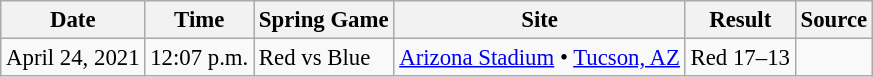<table class="wikitable" style="font-size:95%;">
<tr>
<th>Date</th>
<th>Time</th>
<th>Spring Game</th>
<th>Site</th>
<th>Result</th>
<th>Source</th>
</tr>
<tr>
<td>April 24, 2021</td>
<td>12:07 p.m.</td>
<td>Red vs Blue</td>
<td><a href='#'>Arizona Stadium</a> • <a href='#'>Tucson, AZ</a></td>
<td>Red 17–13</td>
<td></td>
</tr>
</table>
